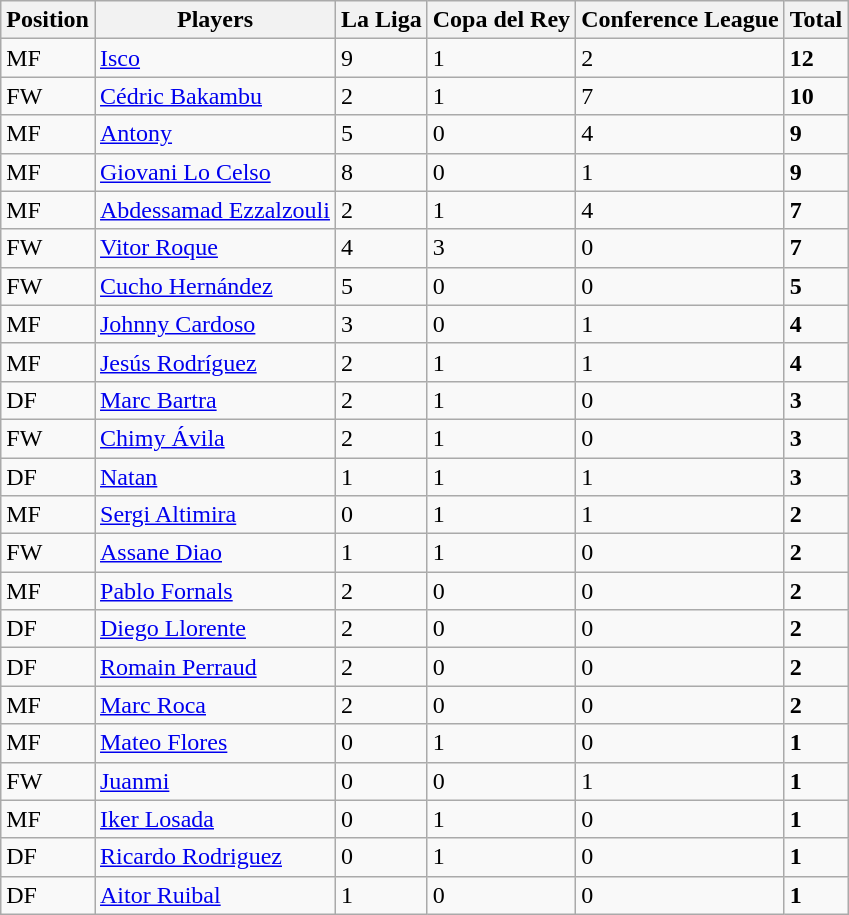<table class="wikitable">
<tr>
<th>Position</th>
<th>Players</th>
<th>La Liga</th>
<th>Copa del Rey</th>
<th>Conference League</th>
<th>Total</th>
</tr>
<tr>
<td>MF</td>
<td> <a href='#'>Isco</a></td>
<td>9</td>
<td>1</td>
<td>2</td>
<td><strong>12</strong></td>
</tr>
<tr>
<td>FW</td>
<td> <a href='#'>Cédric Bakambu</a></td>
<td>2</td>
<td>1</td>
<td>7</td>
<td><strong>10</strong></td>
</tr>
<tr>
<td>MF</td>
<td> <a href='#'>Antony</a></td>
<td>5</td>
<td>0</td>
<td>4</td>
<td><strong>9</strong></td>
</tr>
<tr>
<td>MF</td>
<td> <a href='#'>Giovani Lo Celso</a></td>
<td>8</td>
<td>0</td>
<td>1</td>
<td><strong>9</strong></td>
</tr>
<tr>
<td>MF</td>
<td> <a href='#'>Abdessamad Ezzalzouli</a></td>
<td>2</td>
<td>1</td>
<td>4</td>
<td><strong>7</strong></td>
</tr>
<tr>
<td>FW</td>
<td> <a href='#'>Vitor Roque</a></td>
<td>4</td>
<td>3</td>
<td>0</td>
<td><strong>7</strong></td>
</tr>
<tr>
<td>FW</td>
<td> <a href='#'>Cucho Hernández</a></td>
<td>5</td>
<td>0</td>
<td>0</td>
<td><strong>5</strong></td>
</tr>
<tr>
<td>MF</td>
<td> <a href='#'>Johnny Cardoso</a></td>
<td>3</td>
<td>0</td>
<td>1</td>
<td><strong>4</strong></td>
</tr>
<tr>
<td>MF</td>
<td> <a href='#'>Jesús Rodríguez</a></td>
<td>2</td>
<td>1</td>
<td>1</td>
<td><strong>4</strong></td>
</tr>
<tr>
<td>DF</td>
<td> <a href='#'>Marc Bartra</a></td>
<td>2</td>
<td>1</td>
<td>0</td>
<td><strong>3</strong></td>
</tr>
<tr>
<td>FW</td>
<td> <a href='#'>Chimy Ávila</a></td>
<td>2</td>
<td>1</td>
<td>0</td>
<td><strong>3</strong></td>
</tr>
<tr>
<td>DF</td>
<td> <a href='#'>Natan</a></td>
<td>1</td>
<td>1</td>
<td>1</td>
<td><strong>3</strong></td>
</tr>
<tr>
<td>MF</td>
<td> <a href='#'>Sergi Altimira</a></td>
<td>0</td>
<td>1</td>
<td>1</td>
<td><strong>2</strong></td>
</tr>
<tr>
<td>FW</td>
<td> <a href='#'>Assane Diao</a></td>
<td>1</td>
<td>1</td>
<td>0</td>
<td><strong>2</strong></td>
</tr>
<tr>
<td>MF</td>
<td> <a href='#'>Pablo Fornals</a></td>
<td>2</td>
<td>0</td>
<td>0</td>
<td><strong>2</strong></td>
</tr>
<tr>
<td>DF</td>
<td> <a href='#'>Diego Llorente</a></td>
<td>2</td>
<td>0</td>
<td>0</td>
<td><strong>2</strong></td>
</tr>
<tr>
<td>DF</td>
<td> <a href='#'>Romain Perraud</a></td>
<td>2</td>
<td>0</td>
<td>0</td>
<td><strong>2</strong></td>
</tr>
<tr>
<td>MF</td>
<td> <a href='#'>Marc Roca</a></td>
<td>2</td>
<td>0</td>
<td>0</td>
<td><strong>2</strong></td>
</tr>
<tr>
<td>MF</td>
<td> <a href='#'>Mateo Flores</a></td>
<td>0</td>
<td>1</td>
<td>0</td>
<td><strong>1</strong></td>
</tr>
<tr>
<td>FW</td>
<td> <a href='#'>Juanmi</a></td>
<td>0</td>
<td>0</td>
<td>1</td>
<td><strong>1</strong></td>
</tr>
<tr>
<td>MF</td>
<td> <a href='#'>Iker Losada</a></td>
<td>0</td>
<td>1</td>
<td>0</td>
<td><strong>1</strong></td>
</tr>
<tr>
<td>DF</td>
<td> <a href='#'>Ricardo Rodriguez</a></td>
<td>0</td>
<td>1</td>
<td>0</td>
<td><strong>1</strong></td>
</tr>
<tr>
<td>DF</td>
<td> <a href='#'>Aitor Ruibal</a></td>
<td>1</td>
<td>0</td>
<td>0</td>
<td><strong>1</strong></td>
</tr>
</table>
